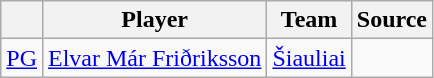<table class="wikitable" style="text-align: center;">
<tr>
<th align="center"></th>
<th align="center">Player</th>
<th align="center">Team</th>
<th align="center">Source</th>
</tr>
<tr>
<td align=center><a href='#'>PG</a></td>
<td> <a href='#'>Elvar Már Friðriksson</a></td>
<td><a href='#'>Šiauliai</a></td>
<td></td>
</tr>
</table>
